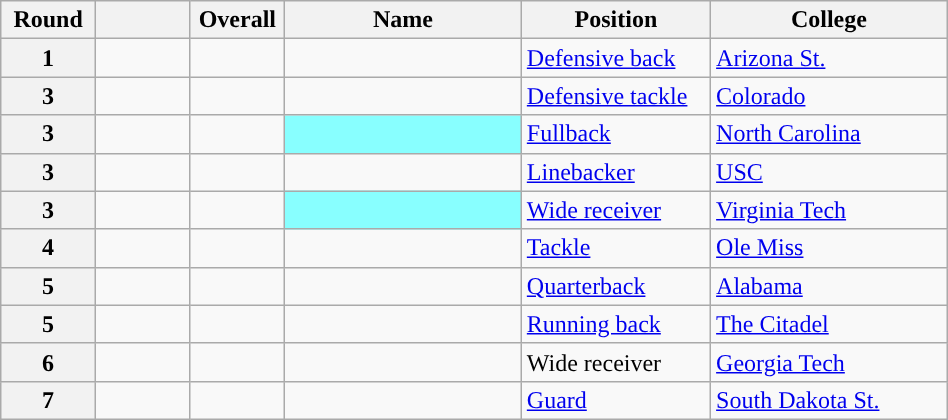<table class="wikitable sortable" style="width: 50%;">
<tr>
<th scope="col" style="width: 10%;">Round</th>
<th scope="col" style="width: 10%;"></th>
<th scope="col" style="width: 10%;">Overall</th>
<th scope="col" style="width: 25%;">Name</th>
<th scope="col" style="width: 20%;">Position</th>
<th scope="col" style="width: 25%;">College</th>
</tr>
<tr>
<th scope="row">1</th>
<td></td>
<td></td>
<td></td>
<td><a href='#'>Defensive back</a></td>
<td><a href='#'>Arizona St.</a></td>
</tr>
<tr>
<th scope="row">3</th>
<td></td>
<td></td>
<td></td>
<td><a href='#'>Defensive tackle</a></td>
<td><a href='#'>Colorado</a></td>
</tr>
<tr>
<th scope="row">3</th>
<td></td>
<td></td>
<td style="background:#88FFFF;"> <sup></sup></td>
<td><a href='#'>Fullback</a></td>
<td><a href='#'>North Carolina</a></td>
</tr>
<tr>
<th scope="row">3</th>
<td></td>
<td></td>
<td></td>
<td><a href='#'>Linebacker</a></td>
<td><a href='#'>USC</a></td>
</tr>
<tr>
<th scope="row">3</th>
<td></td>
<td></td>
<td style="background:#88FFFF;"> <sup></sup></td>
<td><a href='#'>Wide receiver</a></td>
<td><a href='#'>Virginia Tech</a></td>
</tr>
<tr>
<th scope="row">4</th>
<td></td>
<td></td>
<td></td>
<td><a href='#'>Tackle</a></td>
<td><a href='#'>Ole Miss</a></td>
</tr>
<tr>
<th scope="row">5</th>
<td></td>
<td></td>
<td></td>
<td><a href='#'>Quarterback</a></td>
<td><a href='#'>Alabama</a></td>
</tr>
<tr>
<th scope="row">5</th>
<td></td>
<td></td>
<td></td>
<td><a href='#'>Running back</a></td>
<td><a href='#'>The Citadel</a></td>
</tr>
<tr>
<th scope="row">6</th>
<td></td>
<td></td>
<td></td>
<td>Wide receiver</td>
<td><a href='#'>Georgia Tech</a></td>
</tr>
<tr>
<th scope="row">7</th>
<td></td>
<td></td>
<td></td>
<td><a href='#'>Guard</a></td>
<td><a href='#'>South Dakota St.</a></td>
</tr>
</table>
